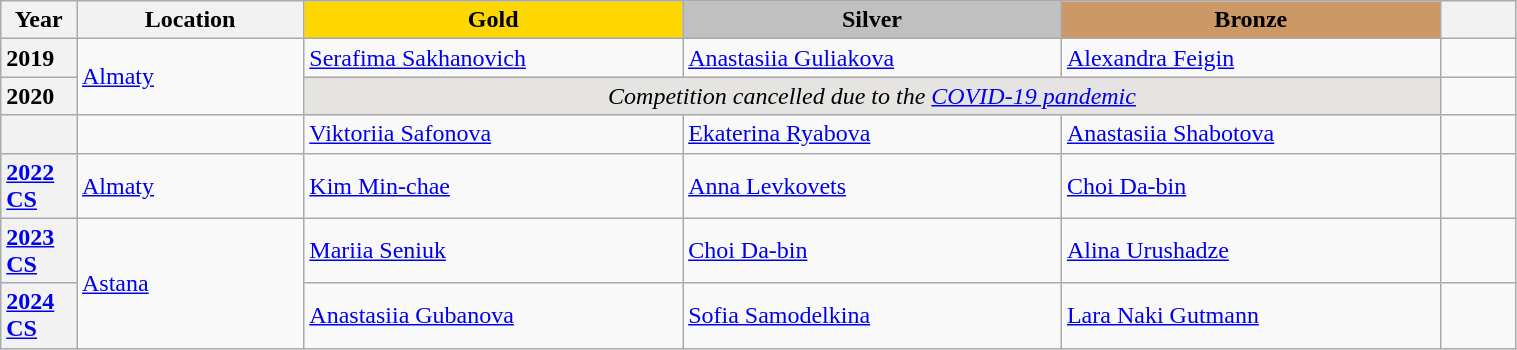<table class="wikitable unsortable" style="text-align:left; width:80%">
<tr>
<th scope="col" style="text-align:center; width:5%">Year</th>
<th scope="col" style="text-align:center; width:15%">Location</th>
<th scope="col" style="text-align:center; width:25%; background:gold">Gold</th>
<th scope="col" style="text-align:center; width:25%; background:silver">Silver</th>
<th scope="col" style="text-align:center; width:25%; background:#c96">Bronze</th>
<th scope="col" style="text-align:center; width:5%"></th>
</tr>
<tr>
<th scope="row" style="text-align:left">2019</th>
<td rowspan="2"><a href='#'>Almaty</a></td>
<td> <a href='#'>Serafima Sakhanovich</a></td>
<td> <a href='#'>Anastasiia Guliakova</a></td>
<td> <a href='#'>Alexandra Feigin</a></td>
<td></td>
</tr>
<tr>
<th scope="row" style="text-align:left">2020</th>
<td colspan="3" bgcolor="e5e4e2" align="center"><em>Competition cancelled due to the <a href='#'>COVID-19 pandemic</a></em></td>
<td></td>
</tr>
<tr>
<th scope="row" style="text-align:left"></th>
<td></td>
<td> <a href='#'>Viktoriia Safonova</a></td>
<td> <a href='#'>Ekaterina Ryabova</a></td>
<td> <a href='#'>Anastasiia Shabotova</a></td>
<td></td>
</tr>
<tr>
<th scope="row" style="text-align:left"><a href='#'>2022 CS</a></th>
<td><a href='#'>Almaty</a></td>
<td> <a href='#'>Kim Min-chae</a></td>
<td> <a href='#'>Anna Levkovets</a></td>
<td> <a href='#'>Choi Da-bin</a></td>
<td></td>
</tr>
<tr>
<th scope="row" style="text-align:left"><a href='#'>2023 CS</a></th>
<td rowspan="2"><a href='#'>Astana</a></td>
<td> <a href='#'>Mariia Seniuk</a></td>
<td> <a href='#'>Choi Da-bin</a></td>
<td> <a href='#'>Alina Urushadze</a></td>
<td></td>
</tr>
<tr>
<th scope="row" style="text-align:left"><a href='#'>2024 CS</a></th>
<td> <a href='#'>Anastasiia Gubanova</a></td>
<td> <a href='#'>Sofia Samodelkina</a></td>
<td> <a href='#'>Lara Naki Gutmann</a></td>
<td></td>
</tr>
</table>
